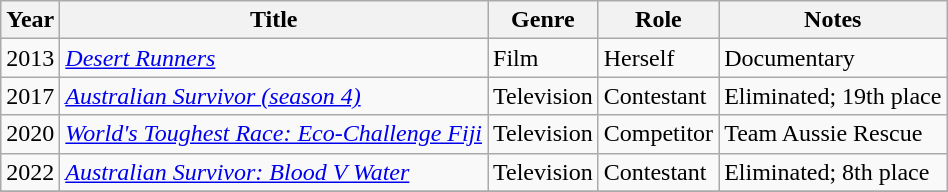<table class="wikitable sortable">
<tr>
<th>Year</th>
<th>Title</th>
<th>Genre</th>
<th>Role</th>
<th class="unsortable">Notes</th>
</tr>
<tr>
<td>2013</td>
<td><em><a href='#'>Desert Runners</a></em></td>
<td>Film</td>
<td>Herself</td>
<td>Documentary</td>
</tr>
<tr>
<td>2017</td>
<td><em><a href='#'>Australian Survivor (season 4)</a></em></td>
<td>Television</td>
<td>Contestant</td>
<td>Eliminated; 19th place</td>
</tr>
<tr>
<td>2020</td>
<td><em><a href='#'>World's Toughest Race: Eco-Challenge Fiji</a></em></td>
<td>Television</td>
<td>Competitor</td>
<td>Team Aussie Rescue</td>
</tr>
<tr>
<td>2022</td>
<td><em><a href='#'>Australian Survivor: Blood V Water</a></em></td>
<td>Television</td>
<td>Contestant</td>
<td>Eliminated; 8th place</td>
</tr>
<tr>
</tr>
</table>
